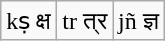<table class="wikitable" align="center">
<tr>
<td> kṣ क्ष</td>
<td> tr त्र</td>
<td> jñ ज्ञ</td>
</tr>
</table>
